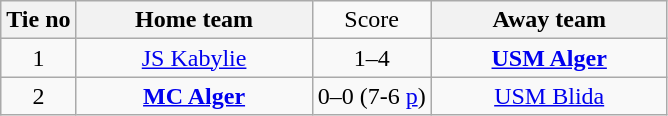<table class="wikitable" style="text-align:center">
<tr>
<th>Tie no</th>
<th width="150">Home team</th>
<td>Score</td>
<th width="150">Away team</th>
</tr>
<tr>
<td>1</td>
<td><a href='#'>JS Kabylie</a></td>
<td>1–4</td>
<td><strong><a href='#'>USM Alger</a></strong></td>
</tr>
<tr>
<td>2</td>
<td><strong><a href='#'>MC Alger</a></strong></td>
<td>0–0 (7-6 <a href='#'>p</a>)</td>
<td><a href='#'>USM Blida</a></td>
</tr>
</table>
